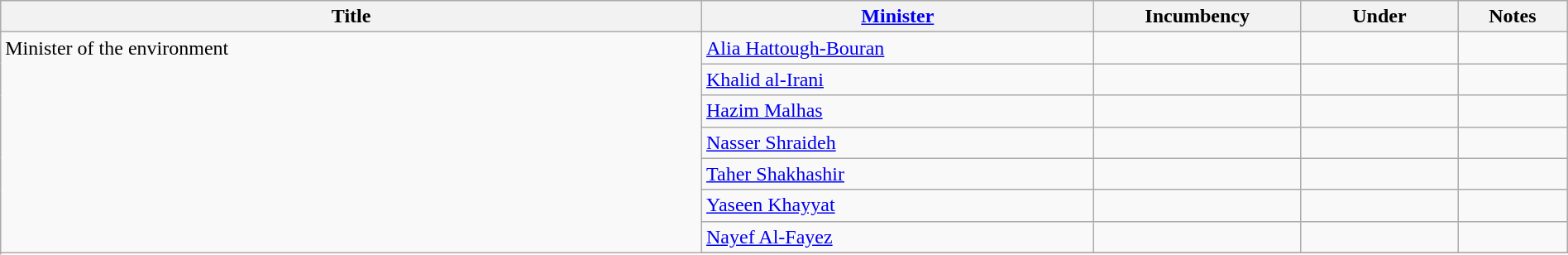<table class="wikitable" style="width:100%;">
<tr>
<th>Title</th>
<th style="width:25%;"><a href='#'>Minister</a></th>
<th style="width:160px;">Incumbency</th>
<th style="width:10%;">Under</th>
<th style="width:7%;">Notes</th>
</tr>
<tr>
<td rowspan="8" style="vertical-align:top;">Minister of the environment</td>
<td><a href='#'>Alia Hattough-Bouran</a></td>
<td></td>
<td></td>
<td></td>
</tr>
<tr>
<td><a href='#'>Khalid al-Irani</a></td>
<td></td>
<td></td>
<td></td>
</tr>
<tr>
<td><a href='#'>Hazim Malhas</a></td>
<td></td>
<td></td>
<td></td>
</tr>
<tr>
<td><a href='#'>Nasser Shraideh</a></td>
<td></td>
<td></td>
<td></td>
</tr>
<tr>
<td><a href='#'>Taher Shakhashir</a></td>
<td></td>
<td></td>
<td></td>
</tr>
<tr>
<td><a href='#'>Yaseen Khayyat</a></td>
<td></td>
<td></td>
<td></td>
</tr>
<tr>
<td><a href='#'>Nayef Al-Fayez</a></td>
<td></td>
<td></td>
<td></td>
</tr>
<tr>
</tr>
</table>
